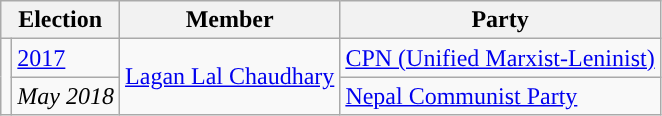<table class="wikitable">
<tr>
<th colspan="2">Election</th>
<th>Member</th>
<th>Party</th>
</tr>
<tr>
<td rowspan="2" style="background-color:"></td>
<td><a href='#'>2017</a></td>
<td rowspan="2"><a href='#'>Lagan Lal Chaudhary</a></td>
<td><a href='#'>CPN (Unified Marxist-Leninist)</a></td>
</tr>
<tr>
<td><em>May 2018</em></td>
<td><a href='#'>Nepal Communist Party</a></td>
</tr>
</table>
